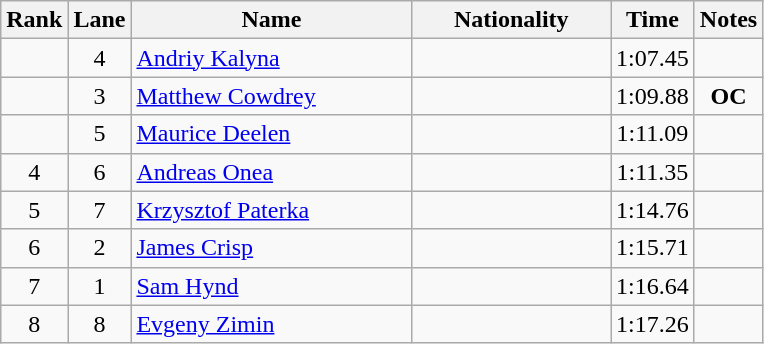<table class="wikitable sortable" style="text-align:center">
<tr>
<th>Rank</th>
<th>Lane</th>
<th style="width:180px">Name</th>
<th style="width:125px">Nationality</th>
<th>Time</th>
<th>Notes</th>
</tr>
<tr>
<td></td>
<td>4</td>
<td style="text-align:left;"><a href='#'>Andriy Kalyna</a></td>
<td style="text-align:left;"></td>
<td>1:07.45</td>
<td></td>
</tr>
<tr>
<td></td>
<td>3</td>
<td style="text-align:left;"><a href='#'>Matthew Cowdrey</a></td>
<td style="text-align:left;"></td>
<td>1:09.88</td>
<td><strong>OC</strong></td>
</tr>
<tr>
<td></td>
<td>5</td>
<td style="text-align:left;"><a href='#'>Maurice Deelen</a></td>
<td style="text-align:left;"></td>
<td>1:11.09</td>
<td></td>
</tr>
<tr>
<td>4</td>
<td>6</td>
<td style="text-align:left;"><a href='#'>Andreas Onea</a></td>
<td style="text-align:left;"></td>
<td>1:11.35</td>
<td></td>
</tr>
<tr>
<td>5</td>
<td>7</td>
<td style="text-align:left;"><a href='#'>Krzysztof Paterka</a></td>
<td style="text-align:left;"></td>
<td>1:14.76</td>
<td></td>
</tr>
<tr>
<td>6</td>
<td>2</td>
<td style="text-align:left;"><a href='#'>James Crisp</a></td>
<td style="text-align:left;"></td>
<td>1:15.71</td>
<td></td>
</tr>
<tr>
<td>7</td>
<td>1</td>
<td style="text-align:left;"><a href='#'>Sam Hynd</a></td>
<td style="text-align:left;"></td>
<td>1:16.64</td>
<td></td>
</tr>
<tr>
<td>8</td>
<td>8</td>
<td style="text-align:left;"><a href='#'>Evgeny Zimin</a></td>
<td style="text-align:left;"></td>
<td>1:17.26</td>
<td></td>
</tr>
</table>
